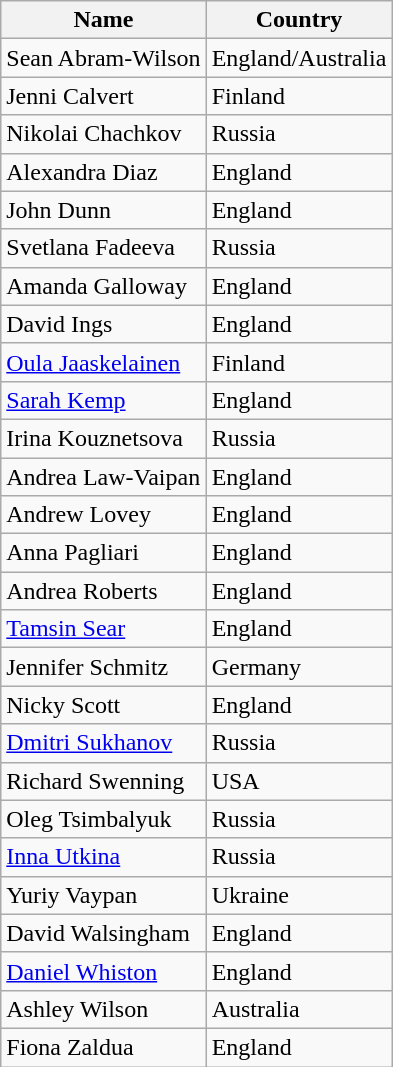<table class="wikitable">
<tr>
<th>Name</th>
<th>Country</th>
</tr>
<tr>
<td>Sean Abram-Wilson</td>
<td>England/Australia</td>
</tr>
<tr>
<td>Jenni Calvert</td>
<td>Finland</td>
</tr>
<tr>
<td>Nikolai Chachkov</td>
<td>Russia</td>
</tr>
<tr>
<td>Alexandra Diaz</td>
<td>England</td>
</tr>
<tr>
<td>John Dunn</td>
<td>England</td>
</tr>
<tr>
<td>Svetlana Fadeeva</td>
<td>Russia</td>
</tr>
<tr>
<td>Amanda Galloway</td>
<td>England</td>
</tr>
<tr>
<td>David Ings</td>
<td>England</td>
</tr>
<tr>
<td><a href='#'>Oula Jaaskelainen</a></td>
<td>Finland</td>
</tr>
<tr>
<td><a href='#'>Sarah Kemp</a></td>
<td>England</td>
</tr>
<tr>
<td>Irina Kouznetsova</td>
<td>Russia</td>
</tr>
<tr>
<td>Andrea Law-Vaipan</td>
<td>England</td>
</tr>
<tr>
<td>Andrew Lovey</td>
<td>England</td>
</tr>
<tr>
<td>Anna Pagliari</td>
<td>England</td>
</tr>
<tr>
<td>Andrea Roberts</td>
<td>England</td>
</tr>
<tr>
<td><a href='#'>Tamsin Sear</a></td>
<td>England</td>
</tr>
<tr>
<td>Jennifer Schmitz</td>
<td>Germany</td>
</tr>
<tr>
<td>Nicky Scott</td>
<td>England</td>
</tr>
<tr>
<td><a href='#'>Dmitri Sukhanov</a></td>
<td>Russia</td>
</tr>
<tr>
<td>Richard Swenning</td>
<td>USA</td>
</tr>
<tr>
<td>Oleg Tsimbalyuk</td>
<td>Russia</td>
</tr>
<tr>
<td><a href='#'>Inna Utkina</a></td>
<td>Russia</td>
</tr>
<tr>
<td>Yuriy Vaypan</td>
<td>Ukraine</td>
</tr>
<tr>
<td>David Walsingham</td>
<td>England</td>
</tr>
<tr>
<td><a href='#'>Daniel Whiston</a></td>
<td>England</td>
</tr>
<tr>
<td>Ashley Wilson</td>
<td>Australia</td>
</tr>
<tr>
<td>Fiona Zaldua</td>
<td>England</td>
</tr>
</table>
